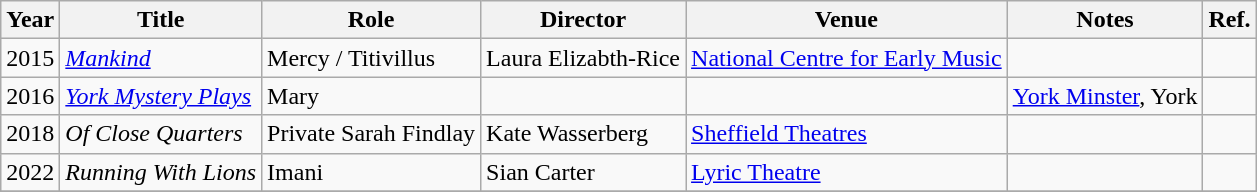<table class="wikitable">
<tr>
<th>Year</th>
<th>Title</th>
<th>Role</th>
<th>Director</th>
<th>Venue</th>
<th>Notes</th>
<th>Ref.</th>
</tr>
<tr>
<td>2015</td>
<td><em><a href='#'>Mankind</a></em></td>
<td>Mercy / Titivillus</td>
<td>Laura Elizabth-Rice</td>
<td><a href='#'>National Centre for Early Music</a></td>
<td></td>
<td></td>
</tr>
<tr>
<td>2016</td>
<td><em><a href='#'>York Mystery Plays</a></em></td>
<td>Mary</td>
<td></td>
<td></td>
<td><a href='#'>York Minster</a>, York</td>
<td></td>
</tr>
<tr>
<td>2018</td>
<td><em>Of Close Quarters</em></td>
<td>Private Sarah Findlay</td>
<td>Kate Wasserberg</td>
<td><a href='#'>Sheffield Theatres</a></td>
<td></td>
<td></td>
</tr>
<tr>
<td>2022</td>
<td><em>Running With Lions</em></td>
<td>Imani</td>
<td>Sian Carter</td>
<td><a href='#'>Lyric Theatre</a></td>
<td></td>
<td></td>
</tr>
<tr>
</tr>
</table>
